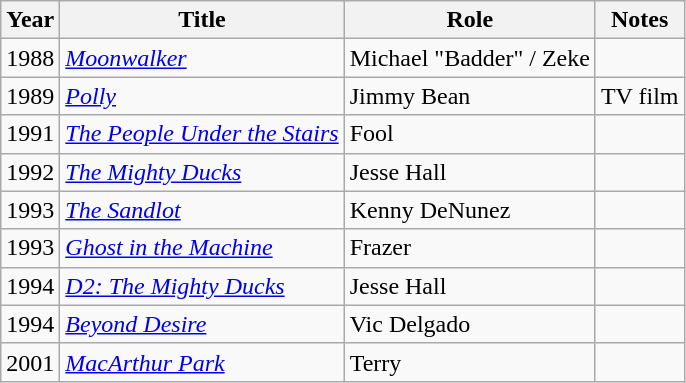<table class="wikitable sortable">
<tr>
<th>Year</th>
<th>Title</th>
<th>Role</th>
<th>Notes</th>
</tr>
<tr>
<td>1988</td>
<td><em><a href='#'>Moonwalker</a></em></td>
<td>Michael "Badder" / Zeke</td>
<td></td>
</tr>
<tr>
<td>1989</td>
<td><em><a href='#'>Polly</a></em></td>
<td>Jimmy Bean</td>
<td>TV film</td>
</tr>
<tr>
<td>1991</td>
<td><em><a href='#'>The People Under the Stairs</a></em></td>
<td>Fool</td>
<td></td>
</tr>
<tr>
<td>1992</td>
<td><a href='#'><em>The Mighty Ducks</em></a></td>
<td>Jesse Hall</td>
<td></td>
</tr>
<tr>
<td>1993</td>
<td><em><a href='#'>The Sandlot</a></em></td>
<td>Kenny DeNunez</td>
<td></td>
</tr>
<tr>
<td>1993</td>
<td><a href='#'><em>Ghost in the Machine</em></a></td>
<td>Frazer</td>
<td></td>
</tr>
<tr>
<td>1994</td>
<td><em><a href='#'>D2: The Mighty Ducks</a></em></td>
<td>Jesse Hall</td>
<td></td>
</tr>
<tr>
<td>1994</td>
<td><em><a href='#'>Beyond Desire</a></em></td>
<td>Vic Delgado</td>
<td></td>
</tr>
<tr>
<td>2001</td>
<td><em><a href='#'>MacArthur Park</a></em></td>
<td>Terry</td>
<td></td>
</tr>
</table>
